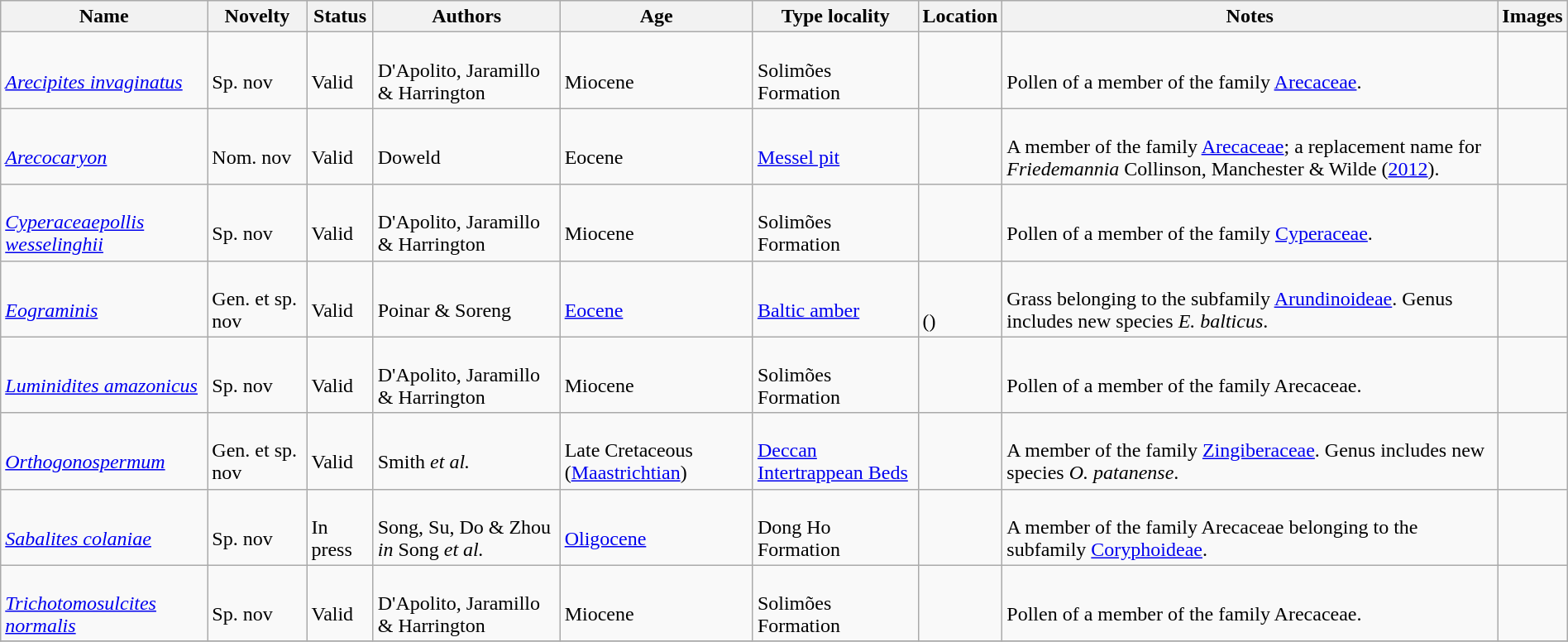<table class="wikitable sortable" align="center" width="100%">
<tr>
<th>Name</th>
<th>Novelty</th>
<th>Status</th>
<th>Authors</th>
<th>Age</th>
<th>Type locality</th>
<th>Location</th>
<th>Notes</th>
<th>Images</th>
</tr>
<tr>
<td><br><em><a href='#'>Arecipites invaginatus</a></em></td>
<td><br>Sp. nov</td>
<td><br>Valid</td>
<td><br>D'Apolito, Jaramillo & Harrington</td>
<td><br>Miocene</td>
<td><br>Solimões Formation</td>
<td><br></td>
<td><br>Pollen of a member of the family <a href='#'>Arecaceae</a>.</td>
<td></td>
</tr>
<tr>
<td><br><em><a href='#'>Arecocaryon</a></em></td>
<td><br>Nom. nov</td>
<td><br>Valid</td>
<td><br>Doweld</td>
<td><br>Eocene</td>
<td><br><a href='#'>Messel pit</a></td>
<td><br></td>
<td><br>A member of the family <a href='#'>Arecaceae</a>; a replacement name for <em>Friedemannia</em> Collinson, Manchester & Wilde (<a href='#'>2012</a>).</td>
<td></td>
</tr>
<tr>
<td><br><em><a href='#'>Cyperaceaepollis wesselinghii</a></em></td>
<td><br>Sp. nov</td>
<td><br>Valid</td>
<td><br>D'Apolito, Jaramillo & Harrington</td>
<td><br>Miocene</td>
<td><br>Solimões Formation</td>
<td><br></td>
<td><br>Pollen of a member of the family <a href='#'>Cyperaceae</a>.</td>
<td></td>
</tr>
<tr>
<td><br><em><a href='#'>Eograminis</a></em></td>
<td><br>Gen. et sp. nov</td>
<td><br>Valid</td>
<td><br>Poinar & Soreng</td>
<td><br><a href='#'>Eocene</a></td>
<td><br><a href='#'>Baltic amber</a></td>
<td><br><br>()</td>
<td><br>Grass belonging to the subfamily <a href='#'>Arundinoideae</a>. Genus includes new species <em>E. balticus</em>.</td>
<td></td>
</tr>
<tr>
<td><br><em><a href='#'>Luminidites amazonicus</a></em></td>
<td><br>Sp. nov</td>
<td><br>Valid</td>
<td><br>D'Apolito, Jaramillo & Harrington</td>
<td><br>Miocene</td>
<td><br>Solimões Formation</td>
<td><br></td>
<td><br>Pollen of a member of the family Arecaceae.</td>
<td></td>
</tr>
<tr>
<td><br><em><a href='#'>Orthogonospermum</a></em></td>
<td><br>Gen. et sp. nov</td>
<td><br>Valid</td>
<td><br>Smith <em>et al.</em></td>
<td><br>Late Cretaceous (<a href='#'>Maastrichtian</a>)</td>
<td><br><a href='#'>Deccan</a> <a href='#'>Intertrappean Beds</a></td>
<td><br></td>
<td><br>A member of the family <a href='#'>Zingiberaceae</a>. Genus includes new species <em>O. patanense</em>.</td>
<td></td>
</tr>
<tr>
<td><br><em><a href='#'>Sabalites colaniae</a></em></td>
<td><br>Sp. nov</td>
<td><br>In press</td>
<td><br>Song, Su, Do & Zhou <em>in</em> Song <em>et al.</em></td>
<td><br><a href='#'>Oligocene</a></td>
<td><br>Dong Ho Formation</td>
<td><br></td>
<td><br>A member of the family Arecaceae belonging to the subfamily <a href='#'>Coryphoideae</a>.</td>
<td></td>
</tr>
<tr>
<td><br><em><a href='#'>Trichotomosulcites normalis</a></em></td>
<td><br>Sp. nov</td>
<td><br>Valid</td>
<td><br>D'Apolito, Jaramillo & Harrington</td>
<td><br>Miocene</td>
<td><br>Solimões Formation</td>
<td><br></td>
<td><br>Pollen of a member of the family Arecaceae.</td>
<td></td>
</tr>
<tr>
</tr>
</table>
